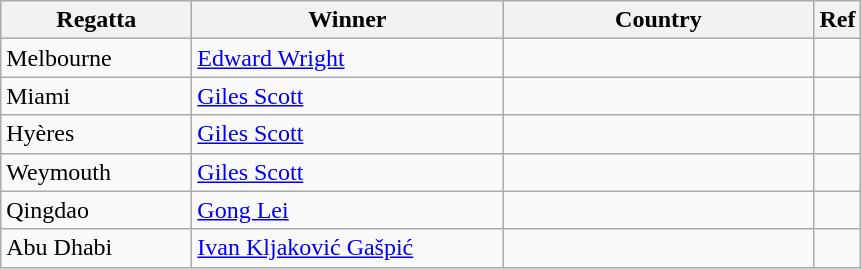<table class="wikitable">
<tr>
<th width=120>Regatta</th>
<th width=200px>Winner</th>
<th width=200px>Country</th>
<th>Ref</th>
</tr>
<tr>
<td>Melbourne</td>
<td><a href='#'>Edward Wright</a></td>
<td></td>
<td></td>
</tr>
<tr>
<td>Miami</td>
<td><a href='#'>Giles Scott</a></td>
<td></td>
<td></td>
</tr>
<tr>
<td>Hyères</td>
<td><a href='#'>Giles Scott</a></td>
<td></td>
<td></td>
</tr>
<tr>
<td>Weymouth</td>
<td><a href='#'>Giles Scott</a></td>
<td></td>
<td></td>
</tr>
<tr>
<td>Qingdao</td>
<td><a href='#'>Gong Lei</a></td>
<td></td>
<td></td>
</tr>
<tr>
<td>Abu Dhabi</td>
<td><a href='#'>Ivan Kljaković Gašpić</a></td>
<td></td>
<td></td>
</tr>
</table>
